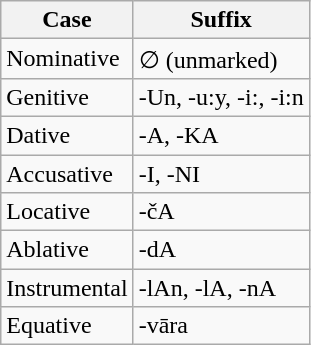<table class="wikitable">
<tr>
<th>Case</th>
<th>Suffix</th>
</tr>
<tr>
<td>Nominative</td>
<td>∅ (unmarked)</td>
</tr>
<tr>
<td>Genitive</td>
<td>-Un, -u:y, -i:, -i:n</td>
</tr>
<tr>
<td>Dative</td>
<td>-A, -KA</td>
</tr>
<tr>
<td>Accusative</td>
<td>-I, -NI</td>
</tr>
<tr>
<td>Locative</td>
<td>-čA</td>
</tr>
<tr>
<td>Ablative</td>
<td>-dA</td>
</tr>
<tr>
<td>Instrumental</td>
<td>-lAn, -lA, -nA</td>
</tr>
<tr>
<td>Equative</td>
<td>-vāra</td>
</tr>
</table>
